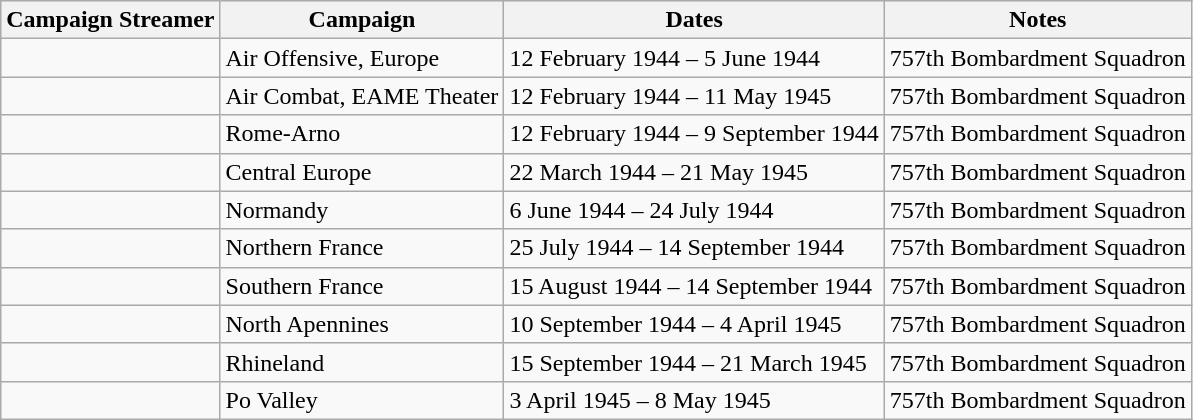<table class="wikitable">
<tr style="background:#efefef;">
<th>Campaign Streamer</th>
<th>Campaign</th>
<th>Dates</th>
<th>Notes</th>
</tr>
<tr>
<td></td>
<td>Air Offensive, Europe</td>
<td>12 February 1944 – 5 June 1944</td>
<td>757th Bombardment Squadron</td>
</tr>
<tr>
<td></td>
<td>Air Combat, EAME Theater</td>
<td>12 February 1944 – 11 May 1945</td>
<td>757th Bombardment Squadron</td>
</tr>
<tr>
<td></td>
<td>Rome-Arno</td>
<td>12 February 1944 – 9 September 1944</td>
<td>757th Bombardment Squadron</td>
</tr>
<tr>
<td></td>
<td>Central Europe</td>
<td>22 March 1944 – 21 May 1945</td>
<td>757th Bombardment Squadron</td>
</tr>
<tr>
<td></td>
<td>Normandy</td>
<td>6 June 1944 – 24 July 1944</td>
<td>757th Bombardment Squadron</td>
</tr>
<tr>
<td></td>
<td>Northern France</td>
<td>25 July 1944 – 14 September 1944</td>
<td>757th Bombardment Squadron</td>
</tr>
<tr>
<td></td>
<td>Southern France</td>
<td>15 August 1944 – 14 September 1944</td>
<td>757th Bombardment Squadron</td>
</tr>
<tr>
<td></td>
<td>North Apennines</td>
<td>10 September 1944 – 4 April 1945</td>
<td>757th Bombardment Squadron</td>
</tr>
<tr>
<td></td>
<td>Rhineland</td>
<td>15 September 1944 – 21 March 1945</td>
<td>757th Bombardment Squadron</td>
</tr>
<tr>
<td></td>
<td>Po Valley</td>
<td>3 April 1945 – 8 May 1945</td>
<td>757th Bombardment Squadron</td>
</tr>
</table>
